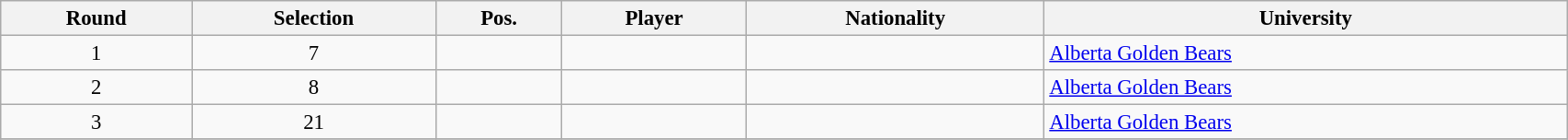<table class="wikitable sortable" style="width:90%; font-size:95%;">
<tr>
<th>Round</th>
<th>Selection</th>
<th>Pos.</th>
<th>Player</th>
<th>Nationality</th>
<th>University</th>
</tr>
<tr>
<td align=center>1</td>
<td align=center>7</td>
<td align=center></td>
<td></td>
<td></td>
<td><a href='#'>Alberta Golden Bears</a></td>
</tr>
<tr>
<td align=center>2</td>
<td align=center>8</td>
<td align=center></td>
<td></td>
<td></td>
<td><a href='#'>Alberta Golden Bears</a></td>
</tr>
<tr>
<td align=center>3</td>
<td align=center>21</td>
<td align=center></td>
<td></td>
<td></td>
<td><a href='#'>Alberta Golden Bears</a></td>
</tr>
<tr>
</tr>
</table>
